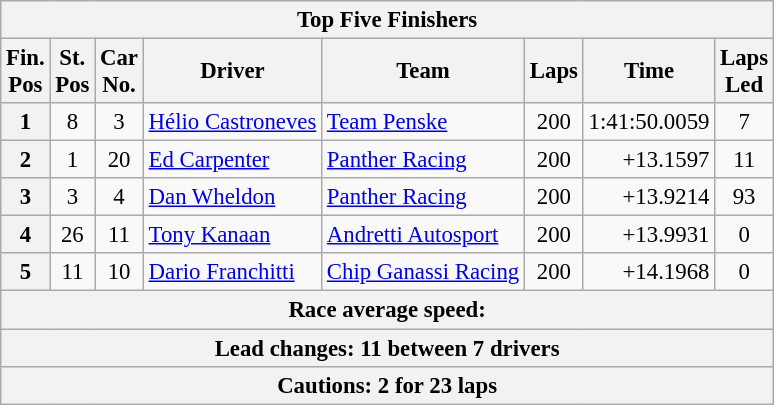<table class="wikitable" style="font-size:95%;">
<tr>
<th colspan=9>Top Five Finishers</th>
</tr>
<tr>
<th>Fin.<br>Pos</th>
<th>St.<br>Pos</th>
<th>Car<br>No.</th>
<th>Driver</th>
<th>Team</th>
<th>Laps</th>
<th>Time</th>
<th>Laps<br>Led</th>
</tr>
<tr>
<th>1</th>
<td align=center>8</td>
<td align=center>3</td>
<td> <a href='#'>Hélio Castroneves</a></td>
<td><a href='#'>Team Penske</a></td>
<td align=center>200</td>
<td align=right>1:41:50.0059</td>
<td align=center>7</td>
</tr>
<tr>
<th>2</th>
<td align=center>1</td>
<td align=center>20</td>
<td> <a href='#'>Ed Carpenter</a></td>
<td><a href='#'>Panther Racing</a></td>
<td align=center>200</td>
<td align=right>+13.1597</td>
<td align=center>11</td>
</tr>
<tr>
<th>3</th>
<td align=center>3</td>
<td align=center>4</td>
<td> <a href='#'>Dan Wheldon</a></td>
<td><a href='#'>Panther Racing</a></td>
<td align=center>200</td>
<td align=right>+13.9214</td>
<td align=center>93</td>
</tr>
<tr>
<th>4</th>
<td align=center>26</td>
<td align=center>11</td>
<td> <a href='#'>Tony Kanaan</a></td>
<td><a href='#'>Andretti Autosport</a></td>
<td align=center>200</td>
<td align=right>+13.9931</td>
<td align=center>0</td>
</tr>
<tr>
<th>5</th>
<td align=center>11</td>
<td align=center>10</td>
<td> <a href='#'>Dario Franchitti</a></td>
<td><a href='#'>Chip Ganassi Racing</a></td>
<td align=center>200</td>
<td align=right>+14.1968</td>
<td align=center>0</td>
</tr>
<tr>
<th colspan=9>Race average speed: </th>
</tr>
<tr>
<th colspan=9>Lead changes: 11 between 7 drivers</th>
</tr>
<tr>
<th colspan=9>Cautions: 2 for 23 laps</th>
</tr>
</table>
